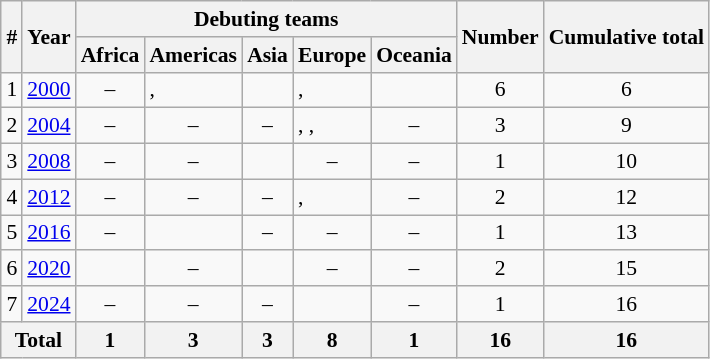<table class="wikitable" style="text-align: center; font-size: 90%; margin-left: 1em;">
<tr>
<th rowspan="2">#</th>
<th rowspan="2">Year</th>
<th colspan="5">Debuting teams</th>
<th rowspan="2">Number</th>
<th rowspan="2">Cumulative total</th>
</tr>
<tr>
<th>Africa</th>
<th>Americas</th>
<th>Asia</th>
<th>Europe</th>
<th>Oceania</th>
</tr>
<tr>
<td>1</td>
<td><a href='#'>2000</a></td>
<td>–</td>
<td style="text-align: left;">, </td>
<td style="text-align: left;"></td>
<td style="text-align: left;">, </td>
<td style="text-align: left;"></td>
<td>6</td>
<td>6</td>
</tr>
<tr>
<td>2</td>
<td><a href='#'>2004</a></td>
<td>–</td>
<td>–</td>
<td>–</td>
<td style="text-align: left;">, , </td>
<td>–</td>
<td>3</td>
<td>9</td>
</tr>
<tr>
<td>3</td>
<td><a href='#'>2008</a></td>
<td>–</td>
<td>–</td>
<td style="text-align: left;"></td>
<td>–</td>
<td>–</td>
<td>1</td>
<td>10</td>
</tr>
<tr>
<td>4</td>
<td><a href='#'>2012</a></td>
<td>–</td>
<td>–</td>
<td>–</td>
<td style="text-align: left;">, </td>
<td>–</td>
<td>2</td>
<td>12</td>
</tr>
<tr>
<td>5</td>
<td><a href='#'>2016</a></td>
<td>–</td>
<td style="text-align: left;"></td>
<td>–</td>
<td>–</td>
<td>–</td>
<td>1</td>
<td>13</td>
</tr>
<tr>
<td>6</td>
<td><a href='#'>2020</a></td>
<td style="text-align: left;"></td>
<td>–</td>
<td style="text-align: left;"></td>
<td>–</td>
<td>–</td>
<td>2</td>
<td>15</td>
</tr>
<tr>
<td>7</td>
<td><a href='#'>2024</a></td>
<td>–</td>
<td>–</td>
<td>–</td>
<td style="text-align: left;"></td>
<td>–</td>
<td>1</td>
<td>16</td>
</tr>
<tr>
<th colspan="2">Total</th>
<th>1</th>
<th>3</th>
<th>3</th>
<th>8</th>
<th>1</th>
<th>16</th>
<th>16</th>
</tr>
</table>
